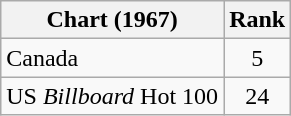<table class="wikitable sortable">
<tr>
<th align="left">Chart (1967)</th>
<th style="text-align:center;">Rank</th>
</tr>
<tr>
<td>Canada</td>
<td style="text-align:center;">5</td>
</tr>
<tr>
<td>US <em>Billboard</em> Hot 100</td>
<td style="text-align:center;">24</td>
</tr>
</table>
